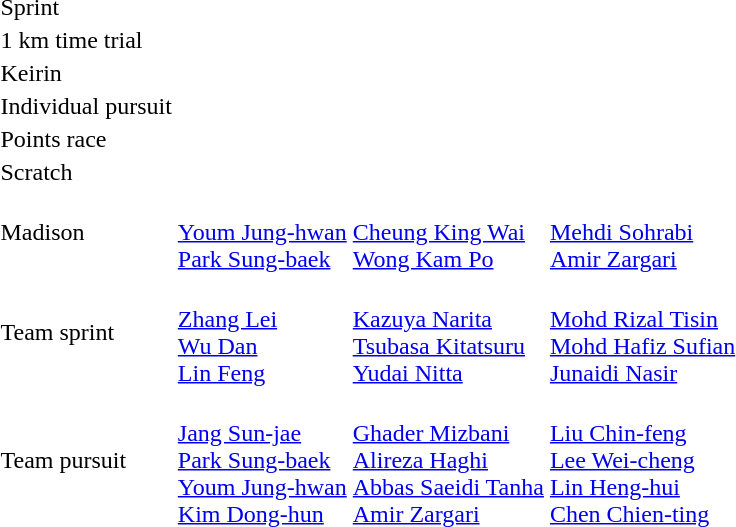<table>
<tr>
<td>Sprint</td>
<td></td>
<td></td>
<td></td>
</tr>
<tr>
<td>1 km time trial</td>
<td></td>
<td></td>
<td></td>
</tr>
<tr>
<td>Keirin</td>
<td></td>
<td></td>
<td></td>
</tr>
<tr>
<td>Individual pursuit</td>
<td></td>
<td></td>
<td></td>
</tr>
<tr>
<td>Points race</td>
<td></td>
<td></td>
<td></td>
</tr>
<tr>
<td>Scratch</td>
<td></td>
<td></td>
<td></td>
</tr>
<tr>
<td>Madison</td>
<td><br><a href='#'>Youm Jung-hwan</a><br><a href='#'>Park Sung-baek</a></td>
<td><br><a href='#'>Cheung King Wai</a><br><a href='#'>Wong Kam Po</a></td>
<td><br><a href='#'>Mehdi Sohrabi</a><br><a href='#'>Amir Zargari</a></td>
</tr>
<tr>
<td>Team sprint</td>
<td><br><a href='#'>Zhang Lei</a><br><a href='#'>Wu Dan</a><br><a href='#'>Lin Feng</a></td>
<td><br><a href='#'>Kazuya Narita</a><br><a href='#'>Tsubasa Kitatsuru</a><br><a href='#'>Yudai Nitta</a></td>
<td><br><a href='#'>Mohd Rizal Tisin</a><br><a href='#'>Mohd Hafiz Sufian</a><br><a href='#'>Junaidi Nasir</a></td>
</tr>
<tr>
<td>Team pursuit</td>
<td><br><a href='#'>Jang Sun-jae</a><br><a href='#'>Park Sung-baek</a><br><a href='#'>Youm Jung-hwan</a><br><a href='#'>Kim Dong-hun</a></td>
<td><br><a href='#'>Ghader Mizbani</a><br><a href='#'>Alireza Haghi</a><br><a href='#'>Abbas Saeidi Tanha</a><br><a href='#'>Amir Zargari</a></td>
<td><br><a href='#'>Liu Chin-feng</a><br><a href='#'>Lee Wei-cheng</a><br><a href='#'>Lin Heng-hui</a><br><a href='#'>Chen Chien-ting</a></td>
</tr>
</table>
